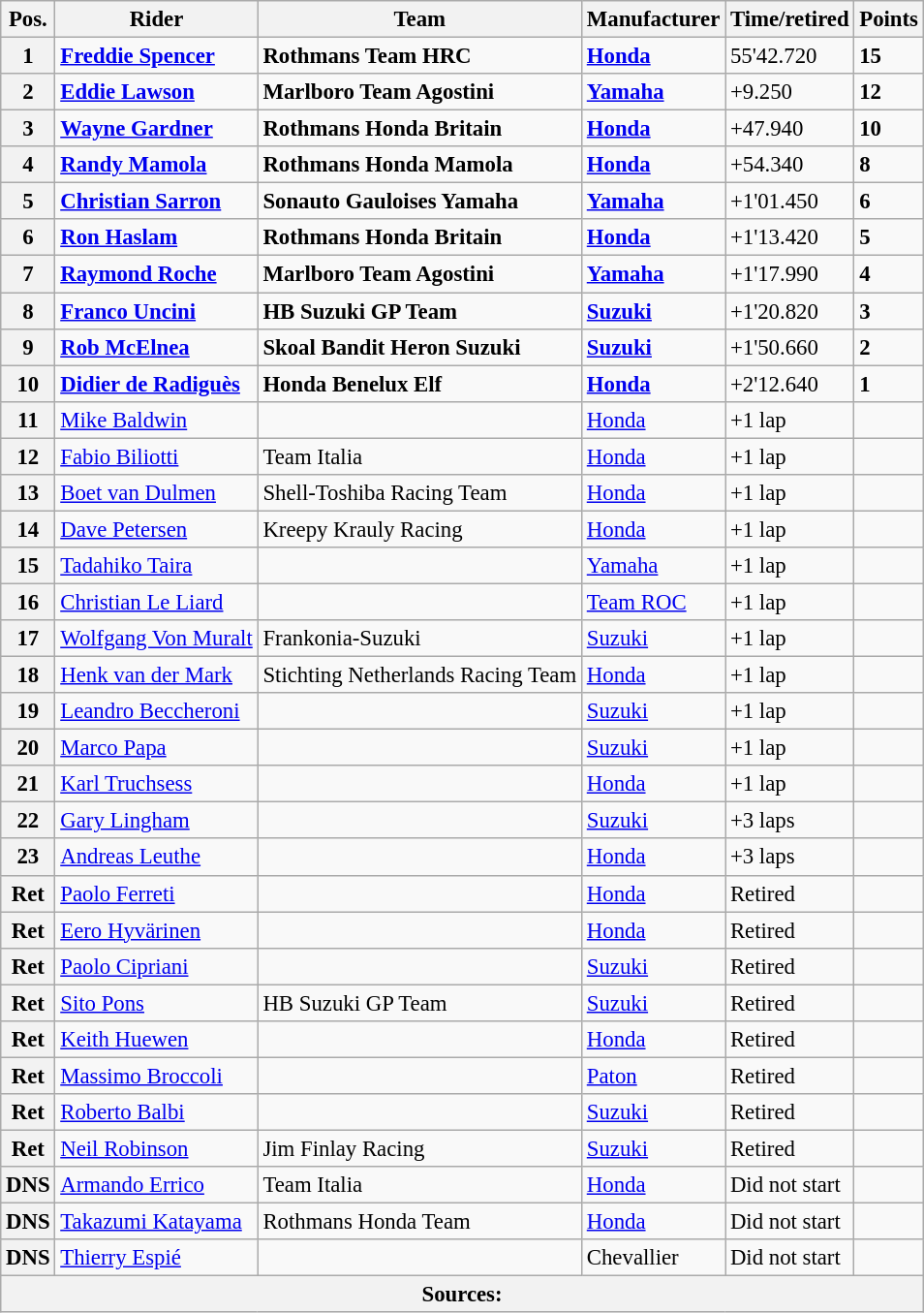<table class="wikitable" style="font-size: 95%;">
<tr>
<th>Pos.</th>
<th>Rider</th>
<th>Team</th>
<th>Manufacturer</th>
<th>Time/retired</th>
<th>Points</th>
</tr>
<tr>
<th>1</th>
<td> <strong><a href='#'>Freddie Spencer</a></strong></td>
<td><strong>Rothmans Team HRC</strong></td>
<td><strong><a href='#'>Honda</a></strong></td>
<td>55'42.720</td>
<td><strong>15</strong></td>
</tr>
<tr>
<th>2</th>
<td> <strong><a href='#'>Eddie Lawson</a></strong></td>
<td><strong>Marlboro Team Agostini</strong></td>
<td><strong><a href='#'>Yamaha</a></strong></td>
<td>+9.250</td>
<td><strong>12</strong></td>
</tr>
<tr>
<th>3</th>
<td> <strong><a href='#'>Wayne Gardner</a></strong></td>
<td><strong>Rothmans Honda Britain</strong></td>
<td><strong><a href='#'>Honda</a></strong></td>
<td>+47.940</td>
<td><strong>10</strong></td>
</tr>
<tr>
<th>4</th>
<td> <strong><a href='#'>Randy Mamola</a></strong></td>
<td><strong>Rothmans Honda Mamola</strong></td>
<td><strong><a href='#'>Honda</a></strong></td>
<td>+54.340</td>
<td><strong>8</strong></td>
</tr>
<tr>
<th>5</th>
<td> <strong><a href='#'>Christian Sarron</a></strong></td>
<td><strong>Sonauto Gauloises Yamaha</strong></td>
<td><strong><a href='#'>Yamaha</a></strong></td>
<td>+1'01.450</td>
<td><strong>6</strong></td>
</tr>
<tr>
<th>6</th>
<td> <strong><a href='#'>Ron Haslam</a></strong></td>
<td><strong>Rothmans Honda Britain</strong></td>
<td><strong><a href='#'>Honda</a></strong></td>
<td>+1'13.420</td>
<td><strong>5</strong></td>
</tr>
<tr>
<th>7</th>
<td> <strong><a href='#'>Raymond Roche</a></strong></td>
<td><strong>Marlboro Team Agostini</strong></td>
<td><strong><a href='#'>Yamaha</a></strong></td>
<td>+1'17.990</td>
<td><strong>4</strong></td>
</tr>
<tr>
<th>8</th>
<td> <strong><a href='#'>Franco Uncini</a></strong></td>
<td><strong>HB Suzuki GP Team</strong></td>
<td><strong><a href='#'>Suzuki</a></strong></td>
<td>+1'20.820</td>
<td><strong>3</strong></td>
</tr>
<tr>
<th>9</th>
<td> <strong><a href='#'>Rob McElnea</a></strong></td>
<td><strong>Skoal Bandit Heron Suzuki</strong></td>
<td><strong><a href='#'>Suzuki</a></strong></td>
<td>+1'50.660</td>
<td><strong>2</strong></td>
</tr>
<tr>
<th>10</th>
<td> <strong><a href='#'>Didier de Radiguès</a></strong></td>
<td><strong>Honda Benelux Elf</strong></td>
<td><strong><a href='#'>Honda</a></strong></td>
<td>+2'12.640</td>
<td><strong>1</strong></td>
</tr>
<tr>
<th>11</th>
<td> <a href='#'>Mike Baldwin</a></td>
<td></td>
<td><a href='#'>Honda</a></td>
<td>+1 lap</td>
<td></td>
</tr>
<tr>
<th>12</th>
<td> <a href='#'>Fabio Biliotti</a></td>
<td>Team Italia</td>
<td><a href='#'>Honda</a></td>
<td>+1 lap</td>
<td></td>
</tr>
<tr>
<th>13</th>
<td> <a href='#'>Boet van Dulmen</a></td>
<td>Shell-Toshiba Racing Team</td>
<td><a href='#'>Honda</a></td>
<td>+1 lap</td>
<td></td>
</tr>
<tr>
<th>14</th>
<td> <a href='#'>Dave Petersen</a></td>
<td>Kreepy Krauly Racing</td>
<td><a href='#'>Honda</a></td>
<td>+1 lap</td>
<td></td>
</tr>
<tr>
<th>15</th>
<td> <a href='#'>Tadahiko Taira</a></td>
<td></td>
<td><a href='#'>Yamaha</a></td>
<td>+1 lap</td>
<td></td>
</tr>
<tr>
<th>16</th>
<td> <a href='#'>Christian Le Liard</a></td>
<td></td>
<td><a href='#'>Team ROC</a></td>
<td>+1 lap</td>
<td></td>
</tr>
<tr>
<th>17</th>
<td> <a href='#'>Wolfgang Von Muralt</a></td>
<td>Frankonia-Suzuki</td>
<td><a href='#'>Suzuki</a></td>
<td>+1 lap</td>
<td></td>
</tr>
<tr>
<th>18</th>
<td> <a href='#'>Henk van der Mark</a></td>
<td>Stichting Netherlands Racing Team</td>
<td><a href='#'>Honda</a></td>
<td>+1 lap</td>
<td></td>
</tr>
<tr>
<th>19</th>
<td> <a href='#'>Leandro Beccheroni</a></td>
<td></td>
<td><a href='#'>Suzuki</a></td>
<td>+1 lap</td>
<td></td>
</tr>
<tr>
<th>20</th>
<td> <a href='#'>Marco Papa</a></td>
<td></td>
<td><a href='#'>Suzuki</a></td>
<td>+1 lap</td>
<td></td>
</tr>
<tr>
<th>21</th>
<td> <a href='#'>Karl Truchsess</a></td>
<td></td>
<td><a href='#'>Honda</a></td>
<td>+1 lap</td>
<td></td>
</tr>
<tr>
<th>22</th>
<td> <a href='#'>Gary Lingham</a></td>
<td></td>
<td><a href='#'>Suzuki</a></td>
<td>+3 laps</td>
<td></td>
</tr>
<tr>
<th>23</th>
<td> <a href='#'>Andreas Leuthe</a></td>
<td></td>
<td><a href='#'>Honda</a></td>
<td>+3 laps</td>
<td></td>
</tr>
<tr>
<th>Ret</th>
<td> <a href='#'>Paolo Ferreti</a></td>
<td></td>
<td><a href='#'>Honda</a></td>
<td>Retired</td>
<td></td>
</tr>
<tr>
<th>Ret</th>
<td> <a href='#'>Eero Hyvärinen</a></td>
<td></td>
<td><a href='#'>Honda</a></td>
<td>Retired</td>
<td></td>
</tr>
<tr>
<th>Ret</th>
<td> <a href='#'>Paolo Cipriani</a></td>
<td></td>
<td><a href='#'>Suzuki</a></td>
<td>Retired</td>
<td></td>
</tr>
<tr>
<th>Ret</th>
<td> <a href='#'>Sito Pons</a></td>
<td>HB Suzuki GP Team</td>
<td><a href='#'>Suzuki</a></td>
<td>Retired</td>
<td></td>
</tr>
<tr>
<th>Ret</th>
<td> <a href='#'>Keith Huewen</a></td>
<td></td>
<td><a href='#'>Honda</a></td>
<td>Retired</td>
<td></td>
</tr>
<tr>
<th>Ret</th>
<td> <a href='#'>Massimo Broccoli</a></td>
<td></td>
<td><a href='#'>Paton</a></td>
<td>Retired</td>
<td></td>
</tr>
<tr>
<th>Ret</th>
<td> <a href='#'>Roberto Balbi</a></td>
<td></td>
<td><a href='#'>Suzuki</a></td>
<td>Retired</td>
<td></td>
</tr>
<tr>
<th>Ret</th>
<td> <a href='#'>Neil Robinson</a></td>
<td>Jim Finlay Racing</td>
<td><a href='#'>Suzuki</a></td>
<td>Retired</td>
<td></td>
</tr>
<tr>
<th>DNS</th>
<td> <a href='#'>Armando Errico</a></td>
<td>Team Italia</td>
<td><a href='#'>Honda</a></td>
<td>Did not start</td>
<td></td>
</tr>
<tr>
<th>DNS</th>
<td> <a href='#'>Takazumi Katayama</a></td>
<td>Rothmans Honda Team</td>
<td><a href='#'>Honda</a></td>
<td>Did not start</td>
<td></td>
</tr>
<tr>
<th>DNS</th>
<td> <a href='#'>Thierry Espié</a></td>
<td></td>
<td>Chevallier</td>
<td>Did not start</td>
<td></td>
</tr>
<tr>
<th colspan=8>Sources: </th>
</tr>
</table>
